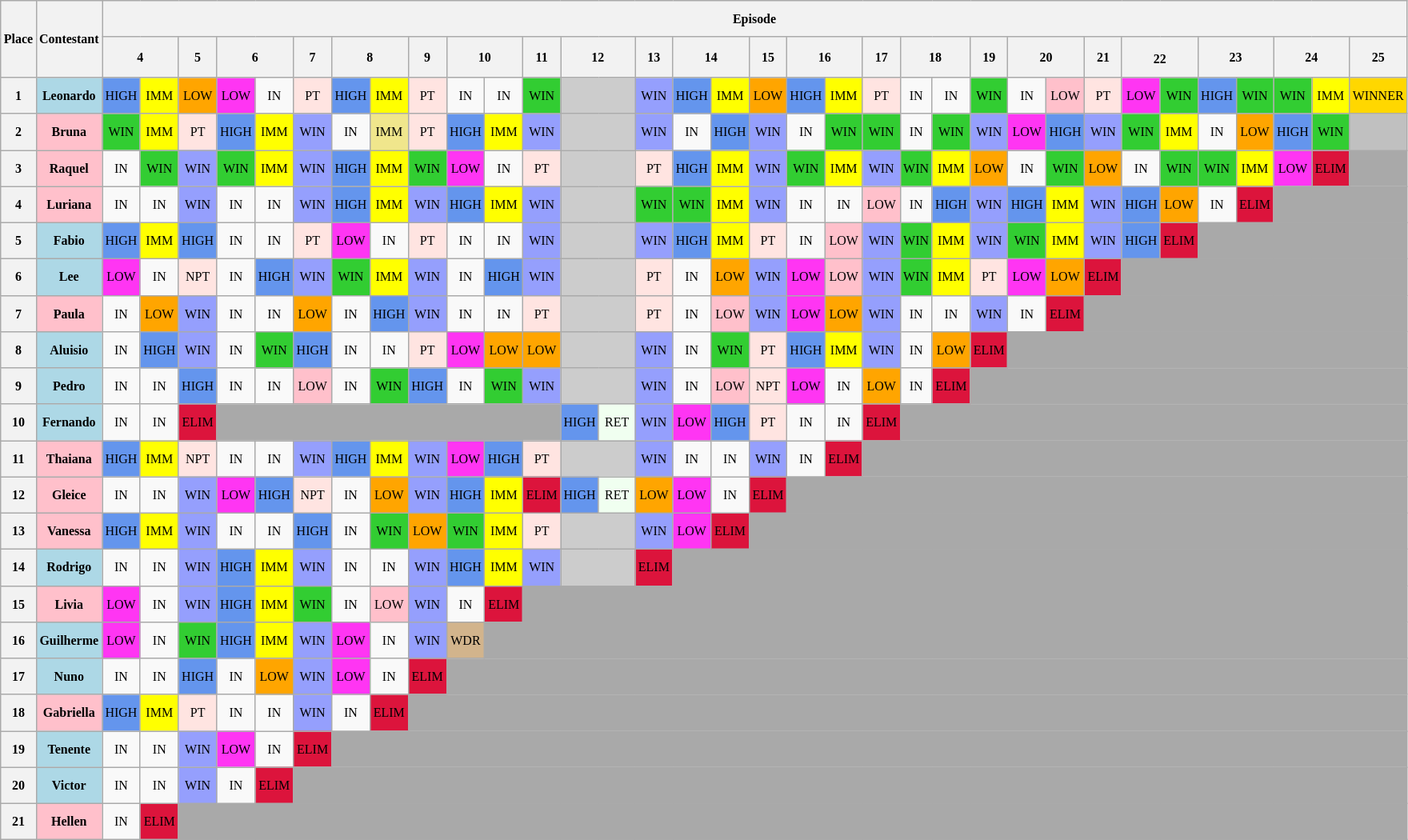<table class="wikitable" style="text-align: center; font-size: 8pt; line-height:25px;">
<tr>
<th rowspan="2">Place</th>
<th rowspan="2">Contestant</th>
<th colspan="34">Episode</th>
</tr>
<tr>
<th colspan=2>4</th>
<th>5</th>
<th colspan=2>6</th>
<th>7</th>
<th colspan=2>8</th>
<th>9</th>
<th colspan=2>10</th>
<th>11</th>
<th colspan=2>12</th>
<th>13</th>
<th colspan=2>14</th>
<th>15</th>
<th colspan=2>16</th>
<th>17</th>
<th colspan=2>18</th>
<th>19</th>
<th colspan=2>20</th>
<th>21</th>
<th colspan=2>22<sup></sup></th>
<th colspan=2>23</th>
<th colspan=2>24</th>
<th colspan=1>25</th>
</tr>
<tr>
<th>1</th>
<td bgcolor=#ADD8E6><strong>Leonardo</strong></td>
<td bgcolor=#6495ED>HIGH</td>
<td bgcolor=#FFFF00>IMM</td>
<td bgcolor=#FFA500>LOW</td>
<td bgcolor=#FF35F3>LOW</td>
<td>IN</td>
<td bgcolor=#FFE4E1>PT</td>
<td bgcolor=#6495ED>HIGH</td>
<td bgcolor=#FFFF00>IMM</td>
<td bgcolor=#FFE4E1>PT</td>
<td>IN</td>
<td>IN</td>
<td bgcolor=#32CD32>WIN</td>
<td colspan="2" bgcolor="#CCCCCC"></td>
<td bgcolor=#959FFD>WIN</td>
<td bgcolor=#6495ED>HIGH</td>
<td bgcolor=#FFFF00>IMM</td>
<td bgcolor=#FFA500>LOW</td>
<td bgcolor=#6495ED>HIGH</td>
<td bgcolor=#FFFF00>IMM</td>
<td bgcolor=#FFE4E1>PT</td>
<td>IN</td>
<td>IN</td>
<td bgcolor=#32CD32>WIN</td>
<td>IN</td>
<td bgcolor=#FFC0CB>LOW</td>
<td bgcolor=#FFE4E1>PT</td>
<td bgcolor=#FF35F3>LOW</td>
<td bgcolor=#32CD32>WIN</td>
<td bgcolor=#6495ED>HIGH</td>
<td bgcolor=#32CD32>WIN</td>
<td bgcolor=#32CD32>WIN</td>
<td bgcolor=#FFFF00>IMM</td>
<td bgcolor=#FFD700>WINNER</td>
</tr>
<tr>
<th>2</th>
<td bgcolor=#FFC0CB><strong>Bruna</strong></td>
<td bgcolor=#32CD32>WIN</td>
<td bgcolor=#FFFF00>IMM</td>
<td bgcolor=#FFE4E1>PT</td>
<td bgcolor=#6495ED>HIGH</td>
<td bgcolor=#FFFF00>IMM</td>
<td bgcolor=#959FFD>WIN</td>
<td>IN</td>
<td bgcolor=#F0E68C>IMM</td>
<td bgcolor=#FFE4E1>PT</td>
<td bgcolor=#6495ED>HIGH</td>
<td bgcolor=#FFFF00>IMM</td>
<td bgcolor=#959FFD>WIN</td>
<td colspan="2" bgcolor="#CCCCCC"></td>
<td bgcolor=#959FFD>WIN</td>
<td>IN</td>
<td bgcolor=#6495ED>HIGH</td>
<td bgcolor=#959FFD>WIN</td>
<td>IN</td>
<td bgcolor=#32CD32>WIN</td>
<td bgcolor=#32CD32>WIN</td>
<td>IN</td>
<td bgcolor=#32CD32>WIN</td>
<td bgcolor=#959FFD>WIN</td>
<td width=25 bgcolor=#FF35F3>LOW</td>
<td width=25 bgcolor=#6495ED>HIGH</td>
<td bgcolor=#959FFD>WIN</td>
<td bgcolor=#32CD32>WIN</td>
<td bgcolor=#FFFF00>IMM</td>
<td>IN</td>
<td bgcolor=#FFA500>LOW</td>
<td bgcolor=#6495ED>HIGH</td>
<td bgcolor=#32CD32>WIN</td>
<td bgcolor=#COCOCO></td>
</tr>
<tr>
<th>3</th>
<td bgcolor=#FFC0CB><strong>Raquel</strong></td>
<td>IN</td>
<td bgcolor=#32CD32>WIN</td>
<td bgcolor=#959FFD>WIN</td>
<td bgcolor=#32CD32>WIN</td>
<td bgcolor=#FFFF00>IMM</td>
<td bgcolor=#959FFD>WIN</td>
<td bgcolor=#6495ED>HIGH</td>
<td bgcolor=#FFFF00>IMM</td>
<td bgcolor=#32CD32>WIN</td>
<td bgcolor=#FF35F3>LOW</td>
<td>IN</td>
<td bgcolor=#FFE4E1>PT</td>
<td colspan="2" bgcolor="#CCCCCC"></td>
<td bgcolor=#FFE4E1>PT</td>
<td bgcolor=#6495ED>HIGH</td>
<td bgcolor=#FFFF00>IMM</td>
<td bgcolor=#959FFD>WIN</td>
<td bgcolor=#32CD32>WIN</td>
<td bgcolor=#FFFF00>IMM</td>
<td bgcolor=#959FFD>WIN</td>
<td bgcolor=#32CD32>WIN</td>
<td bgcolor=#FFFF00>IMM</td>
<td bgcolor=#FFA500>LOW</td>
<td>IN</td>
<td bgcolor=#32CD32>WIN</td>
<td bgcolor=#FFA500>LOW</td>
<td>IN</td>
<td bgcolor=#32CD32>WIN</td>
<td bgcolor=#32CD32>WIN</td>
<td bgcolor=#FFFF00>IMM</td>
<td bgcolor=#FF35F3>LOW</td>
<td bgcolor=#DC143C>ELIM</td>
<td bgcolor="#A9A9A9"></td>
</tr>
<tr>
<th>4</th>
<td bgcolor=#FFC0CB><strong>Luriana</strong></td>
<td>IN</td>
<td>IN</td>
<td bgcolor=#959FFD>WIN</td>
<td>IN</td>
<td>IN</td>
<td bgcolor=#959FFD>WIN</td>
<td bgcolor=#6495ED>HIGH</td>
<td bgcolor=#FFFF00>IMM</td>
<td bgcolor=#959FFD>WIN</td>
<td bgcolor=#6495ED>HIGH</td>
<td bgcolor=#FFFF00>IMM</td>
<td bgcolor=#959FFD>WIN</td>
<td colspan="2" bgcolor="#CCCCCC"></td>
<td bgcolor=#32CD32>WIN</td>
<td bgcolor=#32CD32>WIN</td>
<td bgcolor=#FFFF00>IMM</td>
<td bgcolor=#959FFD>WIN</td>
<td>IN</td>
<td>IN</td>
<td bgcolor=#FFC0CB>LOW</td>
<td>IN</td>
<td bgcolor=#6495ED>HIGH</td>
<td bgcolor=#959FFD>WIN</td>
<td bgcolor=#6495ED>HIGH</td>
<td bgcolor=#FFFF00>IMM</td>
<td bgcolor=#959FFD>WIN</td>
<td bgcolor=#6495ED>HIGH</td>
<td bgcolor=#FFA500>LOW</td>
<td>IN</td>
<td bgcolor=#DC143C>ELIM</td>
<td colspan="3" bgcolor="#A9A9A9"></td>
</tr>
<tr>
<th>5</th>
<td bgcolor=#ADD8E6><strong>Fabio</strong></td>
<td bgcolor=#6495ED>HIGH</td>
<td bgcolor=#FFFF00>IMM</td>
<td bgcolor=#6495ED>HIGH</td>
<td>IN</td>
<td>IN</td>
<td bgcolor=#FFE4E1>PT</td>
<td bgcolor=#FF35F3>LOW</td>
<td>IN</td>
<td bgcolor=#FFE4E1>PT</td>
<td>IN</td>
<td>IN</td>
<td bgcolor=#959FFD>WIN</td>
<td colspan="2" bgcolor="#CCCCCC"></td>
<td bgcolor=#959FFD>WIN</td>
<td bgcolor=#6495ED>HIGH</td>
<td bgcolor=#FFFF00>IMM</td>
<td bgcolor=#FFE4E1>PT</td>
<td>IN</td>
<td bgcolor=#FFC0CB>LOW</td>
<td bgcolor=#959FFD>WIN</td>
<td bgcolor=#32CD32>WIN</td>
<td bgcolor=#FFFF00>IMM</td>
<td bgcolor=#959FFD>WIN</td>
<td bgcolor=#32CD32>WIN</td>
<td bgcolor=#FFFF00>IMM</td>
<td bgcolor=#959FFD>WIN</td>
<td bgcolor=#6495ED>HIGH</td>
<td bgcolor=#DC143C>ELIM</td>
<td colspan="5" bgcolor="#A9A9A9"></td>
</tr>
<tr>
<th>6</th>
<td bgcolor=#ADD8E6><strong>Lee</strong></td>
<td bgcolor=#FF35F3>LOW</td>
<td>IN</td>
<td bgcolor=#FFE4E1>NPT</td>
<td>IN</td>
<td bgcolor=#6495ED>HIGH</td>
<td bgcolor=#959FFD>WIN</td>
<td bgcolor=#32CD32>WIN</td>
<td bgcolor=#FFFF00>IMM</td>
<td bgcolor=#959FFD>WIN</td>
<td>IN</td>
<td bgcolor=#6495ED>HIGH</td>
<td bgcolor=#959FFD>WIN</td>
<td colspan="2" bgcolor="#CCCCCC"></td>
<td bgcolor=#FFE4E1>PT</td>
<td>IN</td>
<td bgcolor=#FFA500>LOW</td>
<td bgcolor=#959FFD>WIN</td>
<td bgcolor=#FF35F3>LOW</td>
<td bgcolor=#FFC0CB>LOW</td>
<td bgcolor=#959FFD>WIN</td>
<td bgcolor=#32CD32>WIN</td>
<td bgcolor=#FFFF00>IMM</td>
<td bgcolor=#FFE4E1>PT</td>
<td bgcolor=#FF35F3>LOW</td>
<td bgcolor=#FFA500>LOW</td>
<td bgcolor=#DC143C>ELIM</td>
<td colspan="7" bgcolor="#A9A9A9"></td>
</tr>
<tr>
<th>7</th>
<td bgcolor="FFC0CB"><strong>Paula</strong></td>
<td>IN</td>
<td bgcolor=#FFA500>LOW</td>
<td bgcolor=#959FFD>WIN</td>
<td>IN</td>
<td>IN</td>
<td bgcolor=#FFA500>LOW</td>
<td>IN</td>
<td bgcolor=#6495ED>HIGH</td>
<td bgcolor=#959FFD>WIN</td>
<td>IN</td>
<td>IN</td>
<td bgcolor=#FFE4E1>PT</td>
<td colspan="2" bgcolor="#CCCCCC"></td>
<td bgcolor=#FFE4E1>PT</td>
<td>IN</td>
<td bgcolor=#FFC0CB>LOW</td>
<td bgcolor=#959FFD>WIN</td>
<td bgcolor=#FF35F3>LOW</td>
<td bgcolor=#FFA500>LOW</td>
<td bgcolor=#959FFD>WIN</td>
<td>IN</td>
<td>IN</td>
<td bgcolor=#959FFD>WIN</td>
<td>IN</td>
<td bgcolor=#DC143C>ELIM</td>
<td colspan="8" bgcolor="#A9A9A9"></td>
</tr>
<tr>
<th>8</th>
<td bgcolor=#ADD8E6><strong>Aluisio</strong></td>
<td>IN</td>
<td bgcolor=#6495ED>HIGH</td>
<td bgcolor=#959FFD>WIN</td>
<td>IN</td>
<td bgcolor=#32CD32>WIN</td>
<td bgcolor=#6495ED>HIGH</td>
<td>IN</td>
<td>IN</td>
<td bgcolor=#FFE4E1>PT</td>
<td bgcolor=#FF35F3>LOW</td>
<td bgcolor=#FFA500>LOW</td>
<td bgcolor=#FFA500>LOW</td>
<td colspan="2" bgcolor="#CCCCCC"></td>
<td bgcolor=#959FFD>WIN</td>
<td>IN</td>
<td bgcolor=#32CD32>WIN</td>
<td bgcolor=#FFE4E1>PT</td>
<td bgcolor=#6495ED>HIGH</td>
<td bgcolor=#FFFF00>IMM</td>
<td bgcolor=#959FFD>WIN</td>
<td>IN</td>
<td bgcolor=#FFA500>LOW</td>
<td bgcolor=#DC143C>ELIM</td>
<td colspan="10" bgcolor="#A9A9A9"></td>
</tr>
<tr>
<th>9</th>
<td bgcolor=#ADD8E6><strong>Pedro</strong></td>
<td>IN</td>
<td>IN</td>
<td bgcolor=#6495ED>HIGH</td>
<td>IN</td>
<td>IN</td>
<td bgcolor=#FFC0CB>LOW</td>
<td>IN</td>
<td bgcolor=#32CD32>WIN</td>
<td bgcolor=#6495ED>HIGH</td>
<td>IN</td>
<td bgcolor=#32CD32>WIN</td>
<td bgcolor=#959FFD>WIN</td>
<td colspan="2" bgcolor="#CCCCCC"></td>
<td bgcolor=#959FFD>WIN</td>
<td>IN</td>
<td bgcolor=#FFC0CB>LOW</td>
<td bgcolor=#FFE4E1>NPT</td>
<td bgcolor=#FF35F3>LOW</td>
<td>IN</td>
<td bgcolor=#FFA500>LOW</td>
<td>IN</td>
<td bgcolor=#DC143C>ELIM</td>
<td colspan="11" bgcolor="#A9A9A9"></td>
</tr>
<tr>
<th>10</th>
<td bgcolor=#ADD8E6><strong>Fernando</strong></td>
<td>IN</td>
<td>IN</td>
<td bgcolor=#DC143C>ELIM</td>
<td bgcolor=#A9A9A9 colspan="9"></td>
<td bgcolor=#6495ED width=25>HIGH</td>
<td bgcolor=#F0FFF0 width=25>RET</td>
<td bgcolor=#959FFD>WIN</td>
<td bgcolor=#FF35F3>LOW</td>
<td bgcolor=#6495ED>HIGH</td>
<td bgcolor=#FFE4E1>PT</td>
<td>IN</td>
<td>IN</td>
<td bgcolor=#DC143C>ELIM</td>
<td colspan="13" bgcolor="#A9A9A9"></td>
</tr>
<tr>
<th>11</th>
<td bgcolor=#FFC0CB><strong>Thaiana</strong></td>
<td bgcolor=#6495ED>HIGH</td>
<td bgcolor=#FFFF00>IMM</td>
<td bgcolor=#FFE4E1>NPT</td>
<td>IN</td>
<td>IN</td>
<td bgcolor=#959FFD>WIN</td>
<td bgcolor=#6495ED>HIGH</td>
<td bgcolor=#FFFF00>IMM</td>
<td bgcolor=#959FFD>WIN</td>
<td bgcolor=#FF35F3>LOW</td>
<td bgcolor=#6495ED>HIGH</td>
<td bgcolor=#FFE4E1>PT</td>
<td bgcolor=#CCCCCC colspan="2"></td>
<td bgcolor=#959FFD>WIN</td>
<td>IN</td>
<td>IN</td>
<td bgcolor=#959FFD>WIN</td>
<td>IN</td>
<td bgcolor=#DC143C>ELIM</td>
<td colspan="14" bgcolor="#A9A9A9"></td>
</tr>
<tr>
<th>12</th>
<td bgcolor=#FFC0CB><strong>Gleice</strong></td>
<td>IN</td>
<td>IN</td>
<td bgcolor=#959FFD>WIN</td>
<td bgcolor=#FF35F3>LOW</td>
<td bgcolor=#6495ED>HIGH</td>
<td bgcolor=#FFE4E1>NPT</td>
<td>IN</td>
<td bgcolor=#FFA500>LOW</td>
<td bgcolor=#959FFD>WIN</td>
<td bgcolor=#6495ED>HIGH</td>
<td bgcolor=#FFFF00>IMM</td>
<td bgcolor=#DC143C>ELIM</td>
<td bgcolor=#6495ED>HIGH</td>
<td bgcolor=#F0FFF0>RET</td>
<td bgcolor=#FFA500>LOW</td>
<td bgcolor=#FF35F3>LOW</td>
<td>IN</td>
<td bgcolor=#DC143C>ELIM</td>
<td colspan="16" bgcolor="#A9A9A9"></td>
</tr>
<tr>
<th>13</th>
<td bgcolor=#FFC0CB><strong>Vanessa</strong></td>
<td bgcolor=#6495ED>HIGH</td>
<td bgcolor=#FFFF00>IMM</td>
<td bgcolor=#959FFD>WIN</td>
<td>IN</td>
<td>IN</td>
<td bgcolor=#6495ED>HIGH</td>
<td>IN</td>
<td bgcolor=32CD32>WIN</td>
<td bgcolor=#FFA500>LOW</td>
<td bgcolor=#32CD32>WIN</td>
<td bgcolor=#FFFF00>IMM</td>
<td bgcolor=#FFE4E1>PT</td>
<td colspan="2" bgcolor="#CCCCCC"></td>
<td bgcolor=#959FFD>WIN</td>
<td bgcolor=#FF35F3>LOW</td>
<td bgcolor=#DC143C>ELIM</td>
<td colspan="17" bgcolor="#A9A9A9"></td>
</tr>
<tr>
<th>14</th>
<td bgcolor=#ADD8E6><strong>Rodrigo</strong></td>
<td>IN</td>
<td>IN</td>
<td bgcolor=#959FFD>WIN</td>
<td bgcolor=#6495ED>HIGH</td>
<td bgcolor=#FFFF00>IMM</td>
<td bgcolor=#959FFD>WIN</td>
<td>IN</td>
<td>IN</td>
<td bgcolor=#959FFD>WIN</td>
<td bgcolor=#6495ED>HIGH</td>
<td bgcolor=#FFFF00>IMM</td>
<td bgcolor=#959FFD>WIN</td>
<td colspan="2" bgcolor="#CCCCCC"></td>
<td bgcolor=#DC143C>ELIM</td>
<td colspan="19" bgcolor="#A9A9A9"></td>
</tr>
<tr>
<th>15</th>
<td bgcolor=#FFC0CB><strong>Livia</strong></td>
<td bgcolor=#FF35F3>LOW</td>
<td>IN</td>
<td bgcolor=#959FFD>WIN</td>
<td bgcolor=#6495ED>HIGH</td>
<td bgcolor=#FFFF00>IMM</td>
<td bgcolor=#32CD32>WIN</td>
<td>IN</td>
<td bgcolor=#FFC0CB>LOW</td>
<td bgcolor=#959FFD>WIN</td>
<td>IN</td>
<td bgcolor=#DC143C>ELIM</td>
<td colspan="23" bgcolor="#A9A9A9"></td>
</tr>
<tr>
<th>16</th>
<td bgcolor=#ADD8E6><strong>Guilherme</strong></td>
<td bgcolor=#FF35F3>LOW</td>
<td>IN</td>
<td bgcolor=#32CD32>WIN</td>
<td bgcolor=#6495ED>HIGH</td>
<td bgcolor=#FFFF00>IMM</td>
<td bgcolor=#959FFD>WIN</td>
<td bgcolor=#FF35F3>LOW</td>
<td>IN</td>
<td bgcolor=#959FFD>WIN</td>
<td bgcolor=#D2B48C>WDR</td>
<td colspan="24" bgcolor="#A9A9A9"></td>
</tr>
<tr>
<th>17</th>
<td bgcolor=#ADD8E6><strong>Nuno</strong></td>
<td>IN</td>
<td>IN</td>
<td bgcolor=#6495ED>HIGH</td>
<td>IN</td>
<td bgcolor=#FFA500>LOW</td>
<td bgcolor=#959FFD>WIN</td>
<td bgcolor=#FF35F3>LOW</td>
<td>IN</td>
<td bgcolor=#DC143C>ELIM</td>
<td colspan="25" bgcolor="#A9A9A9"></td>
</tr>
<tr>
<th>18</th>
<td bgcolor=#FFC0CB><strong>Gabriella</strong></td>
<td bgcolor=#6495ED>HIGH</td>
<td bgcolor=#FFFF00>IMM</td>
<td bgcolor=#FFE4E1>PT</td>
<td>IN</td>
<td>IN</td>
<td bgcolor=#959FFD>WIN</td>
<td>IN</td>
<td bgcolor=#DC143C>ELIM</td>
<td colspan="26" bgcolor="#A9A9A9"></td>
</tr>
<tr>
<th>19</th>
<td bgcolor=#ADD8E6><strong>Tenente</strong></td>
<td>IN</td>
<td>IN</td>
<td bgcolor=#959FFD>WIN</td>
<td bgcolor=#FF35F3>LOW</td>
<td>IN</td>
<td bgcolor=#DC143C>ELIM</td>
<td colspan="28" bgcolor="#A9A9A9"></td>
</tr>
<tr>
<th>20</th>
<td bgcolor=#ADD8E6><strong>Victor</strong></td>
<td>IN</td>
<td>IN</td>
<td bgcolor=#959FFD>WIN</td>
<td>IN</td>
<td bgcolor=#DC143C>ELIM</td>
<td colspan="29" bgcolor="#A9A9A9"></td>
</tr>
<tr>
<th>21</th>
<td bgcolor=#FFC0CB><strong>Hellen</strong></td>
<td>IN</td>
<td bgcolor=#DC143C>ELIM</td>
<td colspan="32" bgcolor="#A9A9A9"></td>
</tr>
</table>
